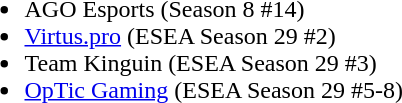<table cellspacing="20">
<tr>
<td width="1000" valign="top"><br><ul><li>AGO Esports (Season 8 #14)</li><li><a href='#'>Virtus.pro</a> (ESEA Season 29 #2)</li><li>Team Kinguin (ESEA Season 29 #3)</li><li><a href='#'>OpTic Gaming</a> (ESEA Season 29 #5-8)</li></ul></td>
</tr>
<tr>
</tr>
</table>
